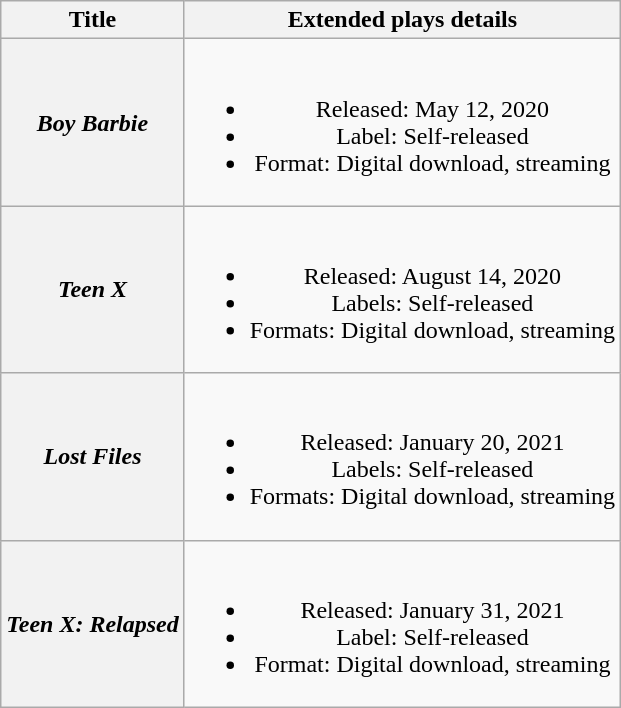<table class="wikitable plainrowheaders" style="text-align:center;">
<tr>
<th scope="col">Title</th>
<th scope="col">Extended plays details</th>
</tr>
<tr>
<th scope="row"><em>Boy Barbie</em></th>
<td><br><ul><li>Released: May 12, 2020</li><li>Label: Self-released</li><li>Format: Digital download, streaming</li></ul></td>
</tr>
<tr>
<th scope="row"><em>Teen X</em></th>
<td><br><ul><li>Released: August 14, 2020</li><li>Labels: Self-released</li><li>Formats: Digital download, streaming</li></ul></td>
</tr>
<tr>
<th scope="row"><em>Lost Files</em></th>
<td><br><ul><li>Released: January 20, 2021</li><li>Labels: Self-released</li><li>Formats: Digital download, streaming</li></ul></td>
</tr>
<tr>
<th scope="row"><em>Teen X: Relapsed</em></th>
<td><br><ul><li>Released: January 31, 2021</li><li>Label: Self-released</li><li>Format: Digital download, streaming</li></ul></td>
</tr>
</table>
